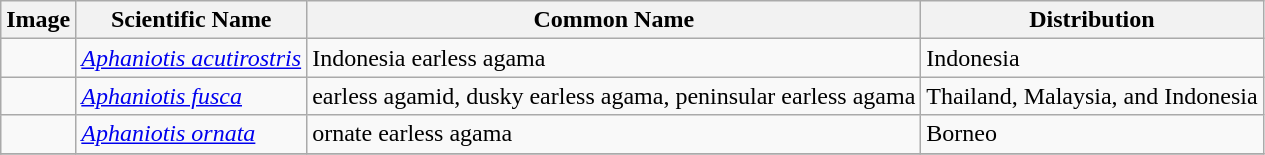<table class="wikitable">
<tr>
<th>Image</th>
<th>Scientific Name</th>
<th>Common Name</th>
<th>Distribution</th>
</tr>
<tr>
<td></td>
<td><em><a href='#'>Aphaniotis acutirostris</a></em> </td>
<td>Indonesia earless agama</td>
<td>Indonesia</td>
</tr>
<tr>
<td></td>
<td><em><a href='#'>Aphaniotis fusca</a></em> </td>
<td>earless agamid, dusky earless agama, peninsular earless agama</td>
<td>Thailand, Malaysia, and Indonesia</td>
</tr>
<tr>
<td></td>
<td><em><a href='#'>Aphaniotis ornata</a></em> </td>
<td>ornate earless agama</td>
<td>Borneo</td>
</tr>
<tr>
</tr>
</table>
